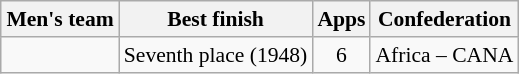<table class="wikitable" style="text-align: center; font-size: 90%; margin-left: 1em;">
<tr>
<th>Men's team</th>
<th>Best finish</th>
<th>Apps</th>
<th>Confederation</th>
</tr>
<tr>
<td style="text-align: left;"></td>
<td style="text-align: left;">Seventh place (1948)</td>
<td>6</td>
<td>Africa – CANA</td>
</tr>
</table>
